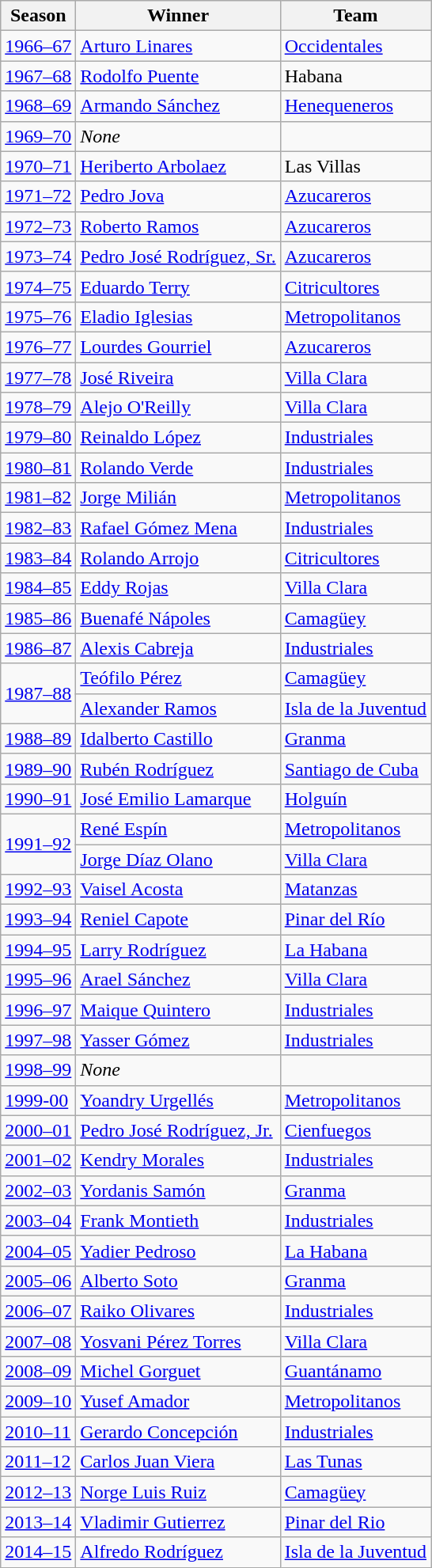<table class="wikitable sortable">
<tr>
<th>Season</th>
<th>Winner</th>
<th>Team</th>
</tr>
<tr>
<td><a href='#'>1966–67</a></td>
<td><a href='#'>Arturo Linares</a></td>
<td><a href='#'>Occidentales</a></td>
</tr>
<tr>
<td><a href='#'>1967–68</a></td>
<td><a href='#'>Rodolfo Puente</a></td>
<td>Habana</td>
</tr>
<tr>
<td><a href='#'>1968–69</a></td>
<td><a href='#'>Armando Sánchez</a></td>
<td><a href='#'>Henequeneros</a></td>
</tr>
<tr>
<td><a href='#'>1969–70</a></td>
<td><em>None</em></td>
<td></td>
</tr>
<tr>
<td><a href='#'>1970–71</a></td>
<td><a href='#'>Heriberto Arbolaez</a></td>
<td>Las Villas</td>
</tr>
<tr>
<td><a href='#'>1971–72</a></td>
<td><a href='#'>Pedro Jova</a></td>
<td><a href='#'>Azucareros</a></td>
</tr>
<tr>
<td><a href='#'>1972–73</a></td>
<td><a href='#'>Roberto Ramos</a></td>
<td><a href='#'>Azucareros</a></td>
</tr>
<tr>
<td><a href='#'>1973–74</a></td>
<td><a href='#'>Pedro José Rodríguez, Sr.</a></td>
<td><a href='#'>Azucareros</a></td>
</tr>
<tr>
<td><a href='#'>1974–75</a></td>
<td><a href='#'>Eduardo Terry</a></td>
<td><a href='#'>Citricultores</a></td>
</tr>
<tr>
<td><a href='#'>1975–76</a></td>
<td><a href='#'>Eladio Iglesias</a></td>
<td><a href='#'>Metropolitanos</a></td>
</tr>
<tr>
<td><a href='#'>1976–77</a></td>
<td><a href='#'>Lourdes Gourriel</a></td>
<td><a href='#'>Azucareros</a></td>
</tr>
<tr>
<td><a href='#'>1977–78</a></td>
<td><a href='#'>José Riveira</a></td>
<td><a href='#'>Villa Clara</a></td>
</tr>
<tr>
<td><a href='#'>1978–79</a></td>
<td><a href='#'>Alejo O'Reilly</a></td>
<td><a href='#'>Villa Clara</a></td>
</tr>
<tr>
<td><a href='#'>1979–80</a></td>
<td><a href='#'>Reinaldo López</a></td>
<td><a href='#'>Industriales</a></td>
</tr>
<tr>
<td><a href='#'>1980–81</a></td>
<td><a href='#'>Rolando Verde</a></td>
<td><a href='#'>Industriales</a></td>
</tr>
<tr>
<td><a href='#'>1981–82</a></td>
<td><a href='#'>Jorge Milián</a></td>
<td><a href='#'>Metropolitanos</a></td>
</tr>
<tr>
<td><a href='#'>1982–83</a></td>
<td><a href='#'>Rafael Gómez Mena</a></td>
<td><a href='#'>Industriales</a></td>
</tr>
<tr>
<td><a href='#'>1983–84</a></td>
<td><a href='#'>Rolando Arrojo</a></td>
<td><a href='#'>Citricultores</a></td>
</tr>
<tr>
<td><a href='#'>1984–85</a></td>
<td><a href='#'>Eddy Rojas</a></td>
<td><a href='#'>Villa Clara</a></td>
</tr>
<tr>
<td><a href='#'>1985–86</a></td>
<td><a href='#'>Buenafé Nápoles</a></td>
<td><a href='#'>Camagüey</a></td>
</tr>
<tr>
<td><a href='#'>1986–87</a></td>
<td><a href='#'>Alexis Cabreja</a></td>
<td><a href='#'>Industriales</a></td>
</tr>
<tr>
<td rowspan=2><a href='#'>1987–88</a></td>
<td><a href='#'>Teófilo Pérez</a></td>
<td><a href='#'>Camagüey</a></td>
</tr>
<tr>
<td><a href='#'>Alexander Ramos</a></td>
<td><a href='#'>Isla de la Juventud</a></td>
</tr>
<tr>
<td><a href='#'>1988–89</a></td>
<td><a href='#'>Idalberto Castillo</a></td>
<td><a href='#'>Granma</a></td>
</tr>
<tr>
<td><a href='#'>1989–90</a></td>
<td><a href='#'>Rubén Rodríguez</a></td>
<td><a href='#'>Santiago de Cuba</a></td>
</tr>
<tr>
<td><a href='#'>1990–91</a></td>
<td><a href='#'>José Emilio Lamarque</a></td>
<td><a href='#'>Holguín</a></td>
</tr>
<tr>
<td rowspan=2><a href='#'>1991–92</a></td>
<td><a href='#'>René Espín</a></td>
<td><a href='#'>Metropolitanos</a></td>
</tr>
<tr>
<td><a href='#'>Jorge Díaz Olano</a></td>
<td><a href='#'>Villa Clara</a></td>
</tr>
<tr>
<td><a href='#'>1992–93</a></td>
<td><a href='#'>Vaisel Acosta</a></td>
<td><a href='#'>Matanzas</a></td>
</tr>
<tr>
<td><a href='#'>1993–94</a></td>
<td><a href='#'>Reniel Capote</a></td>
<td><a href='#'>Pinar del Río</a></td>
</tr>
<tr>
<td><a href='#'>1994–95</a></td>
<td><a href='#'>Larry Rodríguez</a></td>
<td><a href='#'>La Habana</a></td>
</tr>
<tr>
<td><a href='#'>1995–96</a></td>
<td><a href='#'>Arael Sánchez</a></td>
<td><a href='#'>Villa Clara</a></td>
</tr>
<tr>
<td><a href='#'>1996–97</a></td>
<td><a href='#'>Maique Quintero</a></td>
<td><a href='#'>Industriales</a></td>
</tr>
<tr>
<td><a href='#'>1997–98</a></td>
<td><a href='#'>Yasser Gómez</a></td>
<td><a href='#'>Industriales</a></td>
</tr>
<tr>
<td><a href='#'>1998–99</a></td>
<td><em>None</em></td>
<td></td>
</tr>
<tr>
<td><a href='#'>1999-00</a></td>
<td><a href='#'>Yoandry Urgellés</a></td>
<td><a href='#'>Metropolitanos</a></td>
</tr>
<tr>
<td><a href='#'>2000–01</a></td>
<td><a href='#'>Pedro José Rodríguez, Jr.</a></td>
<td><a href='#'>Cienfuegos</a></td>
</tr>
<tr>
<td><a href='#'>2001–02</a></td>
<td><a href='#'>Kendry Morales</a></td>
<td><a href='#'>Industriales</a></td>
</tr>
<tr>
<td><a href='#'>2002–03</a></td>
<td><a href='#'>Yordanis Samón</a></td>
<td><a href='#'>Granma</a></td>
</tr>
<tr>
<td><a href='#'>2003–04</a></td>
<td><a href='#'>Frank Montieth</a></td>
<td><a href='#'>Industriales</a></td>
</tr>
<tr>
<td><a href='#'>2004–05</a></td>
<td><a href='#'>Yadier Pedroso</a></td>
<td><a href='#'>La Habana</a></td>
</tr>
<tr>
<td><a href='#'>2005–06</a></td>
<td><a href='#'>Alberto Soto</a></td>
<td><a href='#'>Granma</a></td>
</tr>
<tr>
<td><a href='#'>2006–07</a></td>
<td><a href='#'>Raiko Olivares</a></td>
<td><a href='#'>Industriales</a></td>
</tr>
<tr>
<td><a href='#'>2007–08</a></td>
<td><a href='#'>Yosvani Pérez Torres</a></td>
<td><a href='#'>Villa Clara</a></td>
</tr>
<tr>
<td><a href='#'>2008–09</a></td>
<td><a href='#'>Michel Gorguet</a></td>
<td><a href='#'>Guantánamo</a></td>
</tr>
<tr>
<td><a href='#'>2009–10</a></td>
<td><a href='#'>Yusef Amador</a></td>
<td><a href='#'>Metropolitanos</a></td>
</tr>
<tr>
<td><a href='#'>2010–11</a></td>
<td><a href='#'>Gerardo Concepción</a></td>
<td><a href='#'>Industriales</a></td>
</tr>
<tr>
<td><a href='#'>2011–12</a></td>
<td><a href='#'>Carlos Juan Viera</a></td>
<td><a href='#'>Las Tunas</a></td>
</tr>
<tr>
<td><a href='#'>2012–13</a></td>
<td><a href='#'>Norge Luis Ruiz</a></td>
<td><a href='#'>Camagüey</a></td>
</tr>
<tr>
<td><a href='#'>2013–14</a></td>
<td><a href='#'>Vladimir Gutierrez</a></td>
<td><a href='#'>Pinar del Rio</a></td>
</tr>
<tr>
<td><a href='#'>2014–15</a></td>
<td><a href='#'>Alfredo Rodríguez</a></td>
<td><a href='#'>Isla de la Juventud</a></td>
</tr>
</table>
